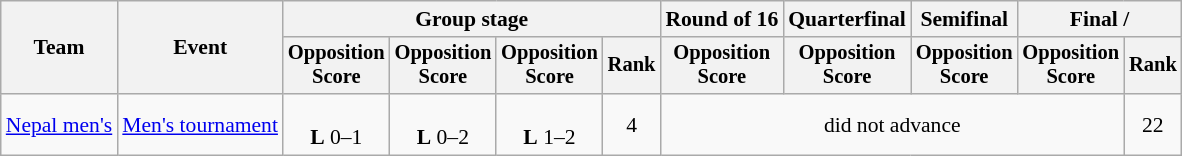<table class=wikitable style=font-size:90%;text-align:center>
<tr>
<th rowspan=2>Team</th>
<th rowspan=2>Event</th>
<th colspan=4>Group stage</th>
<th>Round of 16</th>
<th>Quarterfinal</th>
<th>Semifinal</th>
<th colspan=2>Final / </th>
</tr>
<tr style=font-size:95%>
<th>Opposition<br>Score</th>
<th>Opposition<br>Score</th>
<th>Opposition<br>Score</th>
<th>Rank</th>
<th>Opposition<br>Score</th>
<th>Opposition<br>Score</th>
<th>Opposition<br>Score</th>
<th>Opposition<br>Score</th>
<th>Rank</th>
</tr>
<tr>
<td align=left><a href='#'>Nepal men's</a></td>
<td align=left><a href='#'>Men's tournament</a></td>
<td><br><strong>L</strong> 0–1</td>
<td><br><strong>L</strong> 0–2</td>
<td><br><strong>L</strong> 1–2</td>
<td>4</td>
<td colspan=4>did not advance</td>
<td>22</td>
</tr>
</table>
